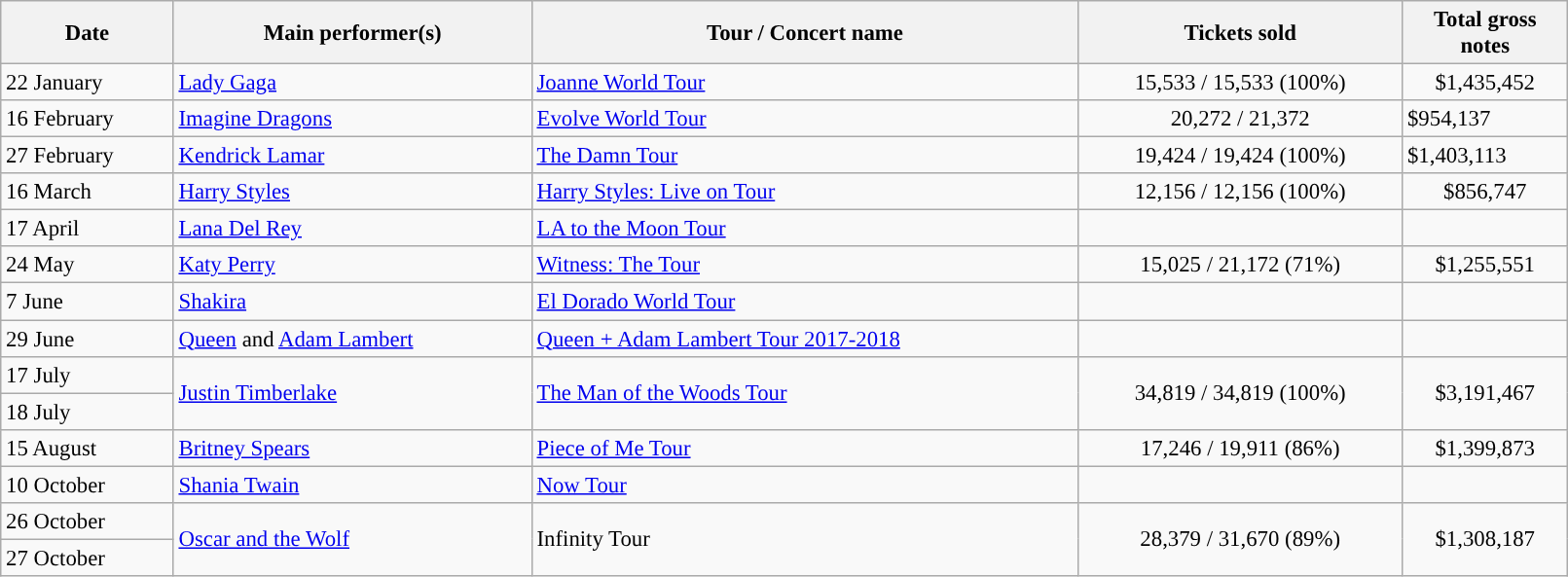<table class="wikitable"  style="text-align:left; font-size:95%; width:85%;">
<tr>
<th style="text-align:center;">Date</th>
<th style="text-align:center;">Main performer(s)</th>
<th style="text-align:center;">Tour / Concert name</th>
<th style="text-align:center;">Tickets sold</th>
<th style="text-align:center;">Total gross<br>notes</th>
</tr>
<tr>
<td>22 January</td>
<td><a href='#'>Lady Gaga</a></td>
<td><a href='#'>Joanne World Tour</a></td>
<td style="text-align:center;">15,533 / 15,533 (100%)</td>
<td style="text-align:center;">$1,435,452</td>
</tr>
<tr>
<td>16 February</td>
<td><a href='#'>Imagine Dragons</a></td>
<td><a href='#'>Evolve World Tour</a></td>
<td style="text-align:center;">20,272 / 21,372</td>
<td>$954,137</td>
</tr>
<tr>
<td>27 February</td>
<td><a href='#'>Kendrick Lamar</a></td>
<td><a href='#'>The Damn Tour</a></td>
<td style="text-align:center;">19,424 / 19,424 (100%)</td>
<td>$1,403,113</td>
</tr>
<tr>
<td>16 March</td>
<td><a href='#'>Harry Styles</a></td>
<td><a href='#'>Harry Styles: Live on Tour</a></td>
<td style="text-align:center;">12,156 / 12,156 (100%)</td>
<td style="text-align:center;">$856,747</td>
</tr>
<tr>
<td>17 April</td>
<td><a href='#'>Lana Del Rey</a></td>
<td><a href='#'>LA to the Moon Tour</a></td>
<td></td>
<td></td>
</tr>
<tr>
<td>24 May</td>
<td><a href='#'>Katy Perry</a></td>
<td><a href='#'>Witness: The Tour</a></td>
<td style="text-align:center;">15,025 / 21,172 (71%)</td>
<td style="text-align:center;">$1,255,551</td>
</tr>
<tr>
<td>7 June</td>
<td><a href='#'>Shakira</a></td>
<td><a href='#'>El Dorado World Tour</a></td>
<td style="text-align:center;"></td>
<td style="text-align:center;"></td>
</tr>
<tr>
<td>29 June</td>
<td><a href='#'>Queen</a> and <a href='#'>Adam Lambert</a></td>
<td><a href='#'>Queen + Adam Lambert Tour 2017-2018</a></td>
<td></td>
<td></td>
</tr>
<tr>
<td>17 July</td>
<td rowspan="2"><a href='#'>Justin Timberlake</a></td>
<td rowspan="2"><a href='#'>The Man of the Woods Tour</a></td>
<td rowspan="2" style="text-align:center;">34,819 / 34,819 (100%)</td>
<td rowspan="2" style="text-align:center;">$3,191,467</td>
</tr>
<tr>
<td>18 July</td>
</tr>
<tr>
<td>15 August</td>
<td><a href='#'>Britney Spears</a></td>
<td><a href='#'>Piece of Me Tour</a></td>
<td style="text-align:center;">17,246 / 19,911 (86%)</td>
<td style="text-align:center;">$1,399,873</td>
</tr>
<tr>
<td>10 October</td>
<td><a href='#'>Shania Twain</a></td>
<td><a href='#'>Now Tour</a></td>
<td></td>
<td></td>
</tr>
<tr>
<td>26 October</td>
<td rowspan="2"><a href='#'>Oscar and the Wolf</a></td>
<td rowspan="2">Infinity Tour</td>
<td rowspan="2" style="text-align:center;">28,379 / 31,670 (89%)</td>
<td rowspan="2" style="text-align:center;">$1,308,187</td>
</tr>
<tr>
<td>27 October</td>
</tr>
</table>
